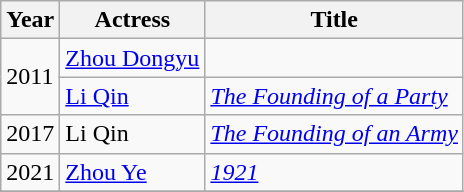<table class="wikitable sortable">
<tr>
<th>Year</th>
<th>Actress</th>
<th>Title</th>
</tr>
<tr>
<td rowspan="2">2011</td>
<td><a href='#'>Zhou Dongyu</a></td>
<td><em></em></td>
</tr>
<tr>
<td><a href='#'>Li Qin</a></td>
<td><em><a href='#'>The Founding of a Party</a></em></td>
</tr>
<tr>
<td>2017</td>
<td>Li Qin</td>
<td><em><a href='#'>The Founding of an Army</a></em></td>
</tr>
<tr>
<td>2021</td>
<td><a href='#'>Zhou Ye</a></td>
<td><em><a href='#'>1921</a></em></td>
</tr>
<tr>
</tr>
</table>
